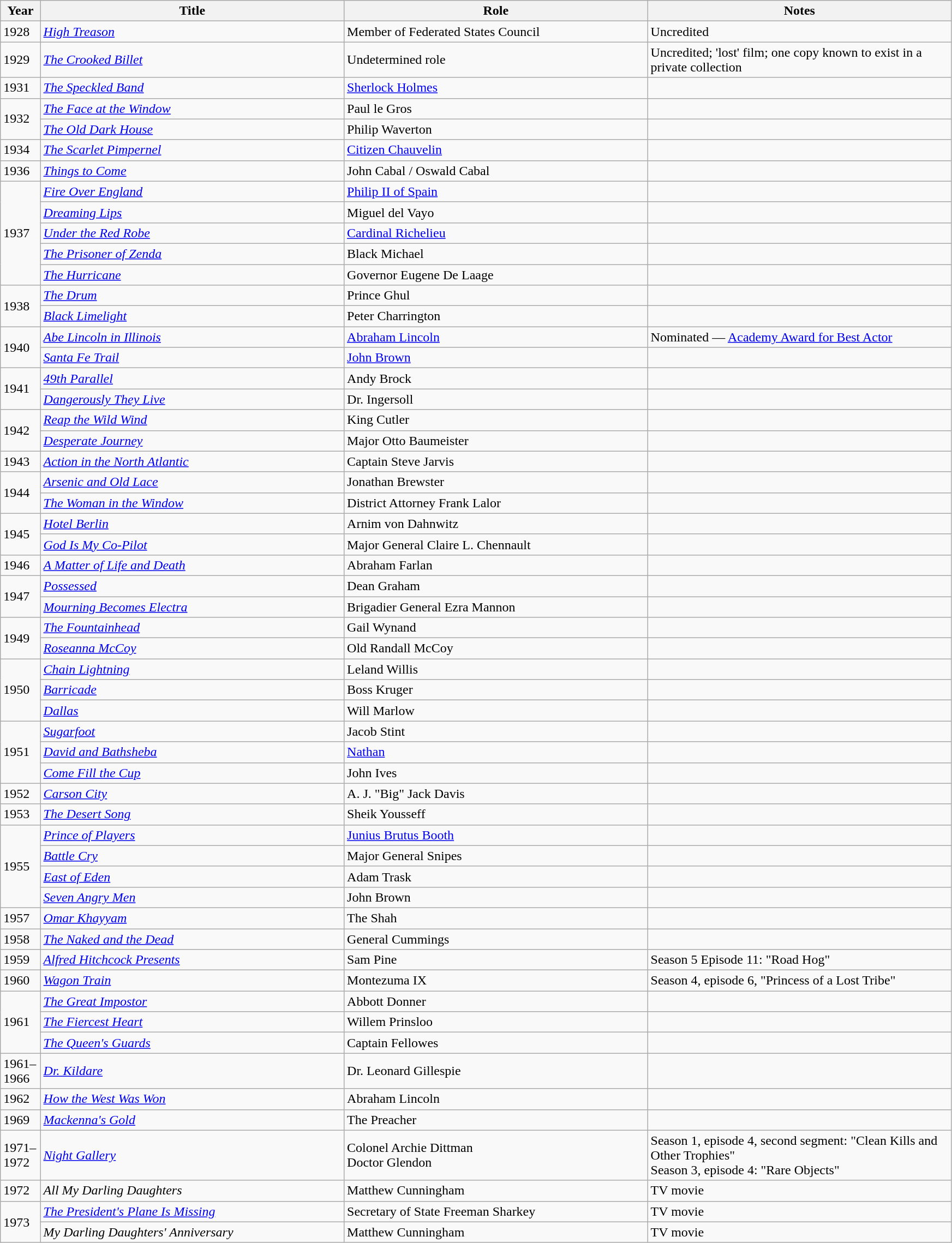<table class="wikitable sortable" width=92%>
<tr>
<th width=2%>Year</th>
<th width=30%>Title</th>
<th width=30%>Role</th>
<th width=30% class="unsortable">Notes</th>
</tr>
<tr>
<td>1928</td>
<td><em><a href='#'>High Treason</a></em></td>
<td>Member of Federated States Council</td>
<td>Uncredited</td>
</tr>
<tr>
<td>1929</td>
<td data-sort-value="Crooked Billet, The"><em><a href='#'>The Crooked Billet</a></em></td>
<td>Undetermined role</td>
<td>Uncredited; 'lost' film; one copy known to exist in a private collection</td>
</tr>
<tr>
<td>1931</td>
<td data-sort-value="Speckled Band, The"><em><a href='#'>The Speckled Band</a></em></td>
<td><a href='#'>Sherlock Holmes</a></td>
<td></td>
</tr>
<tr>
<td rowspan=2>1932</td>
<td data-sort-value="Face at the Window, The"><em><a href='#'>The Face at the Window</a></em></td>
<td>Paul le Gros</td>
<td></td>
</tr>
<tr>
<td data-sort-value="Old Dark House, The"><em><a href='#'>The Old Dark House</a></em></td>
<td>Philip Waverton</td>
<td></td>
</tr>
<tr>
<td>1934</td>
<td data-sort-value="Scarlet Pimpernel, The"><em><a href='#'>The Scarlet Pimpernel</a></em></td>
<td><a href='#'>Citizen Chauvelin</a></td>
<td></td>
</tr>
<tr>
<td>1936</td>
<td><em><a href='#'>Things to Come</a></em></td>
<td>John Cabal / Oswald Cabal</td>
<td></td>
</tr>
<tr>
<td rowspan=5>1937</td>
<td><em><a href='#'>Fire Over England</a></em></td>
<td><a href='#'>Philip II of Spain</a></td>
<td></td>
</tr>
<tr>
<td><em><a href='#'>Dreaming Lips</a></em></td>
<td>Miguel del Vayo</td>
<td></td>
</tr>
<tr>
<td><em><a href='#'>Under the Red Robe</a></em></td>
<td><a href='#'>Cardinal Richelieu</a></td>
<td></td>
</tr>
<tr>
<td data-sort-value="Prisoner of Zenda, The"><em><a href='#'>The Prisoner of Zenda</a></em></td>
<td>Black Michael</td>
<td></td>
</tr>
<tr>
<td data-sort-value="Hurricane, The"><em><a href='#'>The Hurricane</a></em></td>
<td>Governor Eugene De Laage</td>
<td></td>
</tr>
<tr>
<td rowspan=2>1938</td>
<td data-sort-value="Drum, The"><em><a href='#'>The Drum</a></em></td>
<td>Prince Ghul</td>
<td></td>
</tr>
<tr>
<td><em><a href='#'>Black Limelight</a></em></td>
<td>Peter Charrington</td>
<td></td>
</tr>
<tr>
<td rowspan=2>1940</td>
<td><em><a href='#'>Abe Lincoln in Illinois</a></em></td>
<td><a href='#'>Abraham Lincoln</a></td>
<td>Nominated — <a href='#'>Academy Award for Best Actor</a></td>
</tr>
<tr>
<td><em><a href='#'>Santa Fe Trail</a></em></td>
<td><a href='#'>John Brown</a></td>
<td></td>
</tr>
<tr>
<td rowspan=2>1941</td>
<td><em><a href='#'>49th Parallel</a></em></td>
<td>Andy Brock</td>
<td></td>
</tr>
<tr>
<td><em><a href='#'>Dangerously They Live</a></em></td>
<td>Dr. Ingersoll</td>
<td></td>
</tr>
<tr>
<td rowspan=2>1942</td>
<td><em><a href='#'>Reap the Wild Wind</a></em></td>
<td>King Cutler</td>
<td></td>
</tr>
<tr>
<td><em><a href='#'>Desperate Journey</a></em></td>
<td>Major Otto Baumeister</td>
<td></td>
</tr>
<tr>
<td>1943</td>
<td><em><a href='#'>Action in the North Atlantic</a></em></td>
<td>Captain Steve Jarvis</td>
<td></td>
</tr>
<tr>
<td rowspan=2>1944</td>
<td><em><a href='#'>Arsenic and Old Lace</a></em></td>
<td>Jonathan Brewster</td>
<td></td>
</tr>
<tr>
<td data-sort-value="Woman in the Window, The"><em><a href='#'>The Woman in the Window</a></em></td>
<td>District Attorney Frank Lalor</td>
<td></td>
</tr>
<tr>
<td rowspan=2>1945</td>
<td><em><a href='#'>Hotel Berlin</a></em></td>
<td>Arnim von Dahnwitz</td>
<td></td>
</tr>
<tr>
<td><em><a href='#'>God Is My Co-Pilot</a></em></td>
<td>Major General Claire L. Chennault</td>
<td></td>
</tr>
<tr>
<td>1946</td>
<td data-sort-value="Matter of Life and Death, A"><em><a href='#'>A Matter of Life and Death</a></em></td>
<td>Abraham Farlan</td>
<td></td>
</tr>
<tr>
<td rowspan=2>1947</td>
<td><em><a href='#'>Possessed</a></em></td>
<td>Dean Graham</td>
<td></td>
</tr>
<tr>
<td><em><a href='#'>Mourning Becomes Electra</a></em></td>
<td>Brigadier General Ezra Mannon</td>
<td></td>
</tr>
<tr>
<td rowspan=2>1949</td>
<td data-sort-value="Fountainhead, The"><em><a href='#'>The Fountainhead</a></em></td>
<td>Gail Wynand</td>
<td></td>
</tr>
<tr>
<td><em><a href='#'>Roseanna McCoy</a></em></td>
<td>Old Randall McCoy</td>
<td></td>
</tr>
<tr>
<td rowspan=3>1950</td>
<td><em><a href='#'>Chain Lightning</a></em></td>
<td>Leland Willis</td>
<td></td>
</tr>
<tr>
<td><em><a href='#'>Barricade</a></em></td>
<td>Boss Kruger</td>
<td></td>
</tr>
<tr>
<td><em><a href='#'>Dallas</a></em></td>
<td>Will Marlow</td>
<td></td>
</tr>
<tr>
<td rowspan=3>1951</td>
<td><em><a href='#'>Sugarfoot</a></em></td>
<td>Jacob Stint</td>
<td></td>
</tr>
<tr>
<td><em><a href='#'>David and Bathsheba</a></em></td>
<td><a href='#'>Nathan</a></td>
<td></td>
</tr>
<tr>
<td><em><a href='#'>Come Fill the Cup</a></em></td>
<td>John Ives</td>
<td></td>
</tr>
<tr>
<td>1952</td>
<td><em><a href='#'>Carson City</a></em></td>
<td>A. J. "Big" Jack Davis</td>
<td></td>
</tr>
<tr>
<td>1953</td>
<td data-sort-value="Desert Song, The"><em><a href='#'>The Desert Song</a></em></td>
<td>Sheik Yousseff</td>
<td></td>
</tr>
<tr>
<td rowspan=4>1955</td>
<td><em><a href='#'>Prince of Players</a></em></td>
<td><a href='#'>Junius Brutus Booth</a></td>
<td></td>
</tr>
<tr>
<td><em><a href='#'>Battle Cry</a></em></td>
<td>Major General Snipes</td>
<td></td>
</tr>
<tr>
<td><em><a href='#'>East of Eden</a></em></td>
<td>Adam Trask</td>
<td></td>
</tr>
<tr>
<td><em><a href='#'>Seven Angry Men</a></em></td>
<td>John Brown</td>
<td></td>
</tr>
<tr>
<td>1957</td>
<td><em><a href='#'>Omar Khayyam</a></em></td>
<td>The Shah</td>
<td></td>
</tr>
<tr>
<td>1958</td>
<td data-sort-value="Naked and the Dead, The"><em><a href='#'>The Naked and the Dead</a></em></td>
<td>General Cummings</td>
<td></td>
</tr>
<tr>
<td>1959</td>
<td><em><a href='#'>Alfred Hitchcock Presents</a></em></td>
<td>Sam Pine</td>
<td>Season 5 Episode 11: "Road Hog"</td>
</tr>
<tr>
<td>1960</td>
<td><em><a href='#'>Wagon Train</a></em></td>
<td>Montezuma IX</td>
<td>Season 4, episode 6, "Princess of a Lost Tribe"</td>
</tr>
<tr>
<td rowspan=3>1961</td>
<td data-sort-value="Great Impostor, The"><em><a href='#'>The Great Impostor</a></em></td>
<td>Abbott Donner</td>
<td></td>
</tr>
<tr>
<td data-sort-value="Fiercest Heart, The"><em><a href='#'>The Fiercest Heart</a></em></td>
<td>Willem Prinsloo</td>
<td></td>
</tr>
<tr>
<td data-sort-value="Queen's Guards, The"><em><a href='#'>The Queen's Guards</a></em></td>
<td>Captain Fellowes</td>
<td></td>
</tr>
<tr>
<td>1961–1966</td>
<td><em><a href='#'>Dr. Kildare</a></em></td>
<td>Dr. Leonard Gillespie</td>
<td></td>
</tr>
<tr>
<td>1962</td>
<td><em><a href='#'>How the West Was Won</a></em></td>
<td>Abraham Lincoln</td>
<td></td>
</tr>
<tr>
<td>1969</td>
<td><em><a href='#'>Mackenna's Gold</a></em></td>
<td>The Preacher</td>
<td></td>
</tr>
<tr>
<td>1971–1972</td>
<td><em><a href='#'>Night Gallery</a></em></td>
<td>Colonel Archie Dittman<br>Doctor Glendon</td>
<td>Season 1, episode 4, second segment: "Clean Kills and Other Trophies"<br>Season 3, episode 4: "Rare Objects"</td>
</tr>
<tr>
<td>1972</td>
<td><em>All My Darling Daughters</em></td>
<td>Matthew Cunningham</td>
<td>TV movie</td>
</tr>
<tr>
<td rowspan=2>1973</td>
<td data-sort-value="President's Plane Is Missing, The"><em><a href='#'>The President's Plane Is Missing</a></em></td>
<td>Secretary of State Freeman Sharkey</td>
<td>TV movie</td>
</tr>
<tr>
<td><em>My Darling Daughters' Anniversary</em></td>
<td>Matthew Cunningham</td>
<td>TV movie</td>
</tr>
</table>
